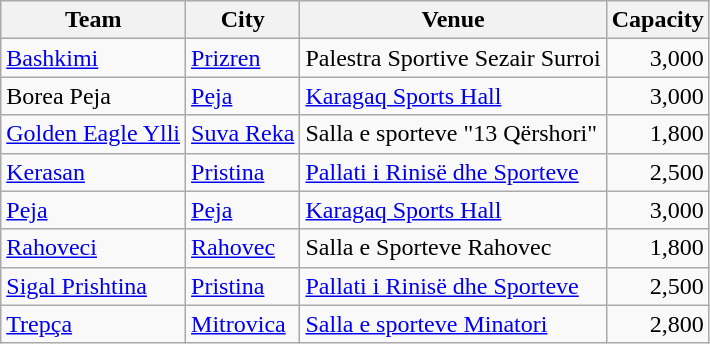<table class="wikitable sortable">
<tr>
<th>Team</th>
<th>City</th>
<th>Venue</th>
<th>Capacity</th>
</tr>
<tr>
<td><a href='#'>Bashkimi</a></td>
<td><a href='#'>Prizren</a></td>
<td>Palestra Sportive Sezair Surroi</td>
<td align=right>3,000</td>
</tr>
<tr>
<td>Borea Peja</td>
<td><a href='#'>Peja</a></td>
<td><a href='#'>Karagaq Sports Hall</a></td>
<td align=right>3,000</td>
</tr>
<tr>
<td><a href='#'>Golden Eagle Ylli</a></td>
<td><a href='#'>Suva Reka</a></td>
<td>Salla e sporteve "13 Qërshori"</td>
<td align=right>1,800</td>
</tr>
<tr>
<td><a href='#'>Kerasan</a></td>
<td><a href='#'>Pristina</a></td>
<td><a href='#'>Pallati i Rinisë dhe Sporteve</a></td>
<td align=right>2,500</td>
</tr>
<tr>
<td><a href='#'>Peja</a></td>
<td><a href='#'>Peja</a></td>
<td><a href='#'>Karagaq Sports Hall</a></td>
<td align=right>3,000</td>
</tr>
<tr>
<td><a href='#'>Rahoveci</a></td>
<td><a href='#'>Rahovec</a></td>
<td>Salla e Sporteve Rahovec</td>
<td align=right>1,800</td>
</tr>
<tr>
<td><a href='#'>Sigal Prishtina</a></td>
<td><a href='#'>Pristina</a></td>
<td><a href='#'>Pallati i Rinisë dhe Sporteve</a></td>
<td align=right>2,500</td>
</tr>
<tr>
<td><a href='#'>Trepça</a></td>
<td><a href='#'>Mitrovica</a></td>
<td><a href='#'>Salla e sporteve Minatori</a></td>
<td align=right>2,800</td>
</tr>
</table>
